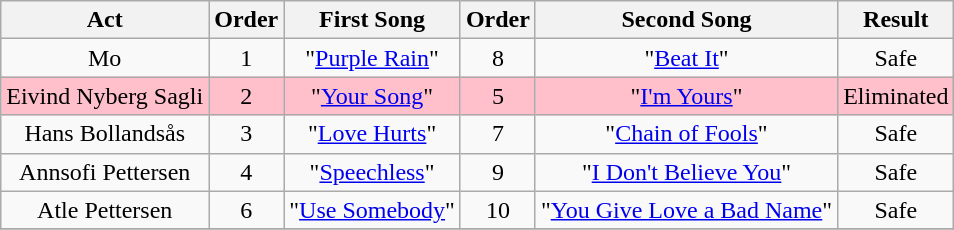<table class="wikitable plainrowheaders" style="text-align:center;">
<tr>
<th scope="col">Act</th>
<th scope="col">Order</th>
<th scope="col">First Song</th>
<th scope="col">Order</th>
<th scope="col">Second Song</th>
<th scope="col">Result</th>
</tr>
<tr>
<td>Mo</td>
<td>1</td>
<td>"<a href='#'>Purple Rain</a>"</td>
<td>8</td>
<td>"<a href='#'>Beat It</a>"</td>
<td>Safe</td>
</tr>
<tr style="background:pink;">
<td>Eivind Nyberg Sagli</td>
<td>2</td>
<td>"<a href='#'>Your Song</a>"</td>
<td>5</td>
<td>"<a href='#'>I'm Yours</a>"</td>
<td>Eliminated</td>
</tr>
<tr>
<td>Hans Bollandsås</td>
<td>3</td>
<td>"<a href='#'>Love Hurts</a>"</td>
<td>7</td>
<td>"<a href='#'>Chain of Fools</a>"</td>
<td>Safe</td>
</tr>
<tr>
<td>Annsofi Pettersen</td>
<td>4</td>
<td>"<a href='#'>Speechless</a>"</td>
<td>9</td>
<td>"<a href='#'>I Don't Believe You</a>"</td>
<td>Safe</td>
</tr>
<tr>
<td>Atle Pettersen</td>
<td>6</td>
<td>"<a href='#'>Use Somebody</a>"</td>
<td>10</td>
<td>"<a href='#'>You Give Love a Bad Name</a>"</td>
<td>Safe</td>
</tr>
<tr>
</tr>
</table>
